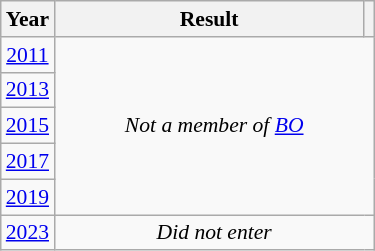<table class="wikitable" style="text-align: center; font-size:90%">
<tr>
<th>Year</th>
<th style="width:200px">Result</th>
<th></th>
</tr>
<tr>
<td><a href='#'>2011</a></td>
<td colspan="2" rowspan="5"><em>Not a member of <a href='#'>BO</a></em></td>
</tr>
<tr>
<td><a href='#'>2013</a></td>
</tr>
<tr>
<td><a href='#'>2015</a></td>
</tr>
<tr>
<td><a href='#'>2017</a></td>
</tr>
<tr>
<td><a href='#'>2019</a></td>
</tr>
<tr>
<td><a href='#'>2023</a></td>
<td colspan="2"><em>Did not enter</em></td>
</tr>
</table>
